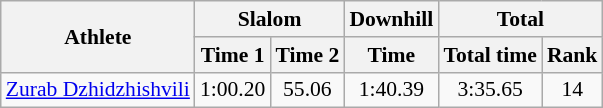<table class="wikitable" style="font-size:90%">
<tr>
<th rowspan="2">Athlete</th>
<th colspan="2">Slalom</th>
<th>Downhill</th>
<th colspan="2">Total</th>
</tr>
<tr>
<th>Time 1</th>
<th>Time 2</th>
<th>Time</th>
<th>Total time</th>
<th>Rank</th>
</tr>
<tr>
<td><a href='#'>Zurab Dzhidzhishvili</a></td>
<td align="center">1:00.20</td>
<td align="center">55.06</td>
<td align="center">1:40.39</td>
<td align="center">3:35.65</td>
<td align="center">14</td>
</tr>
</table>
